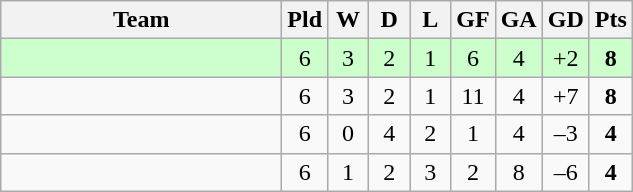<table class="wikitable" style="text-align:center;">
<tr>
<th width=180>Team</th>
<th width=20>Pld</th>
<th width=20>W</th>
<th width=20>D</th>
<th width=20>L</th>
<th width=20>GF</th>
<th width=20>GA</th>
<th width=20>GD</th>
<th width=20>Pts</th>
</tr>
<tr bgcolor="ccffcc">
<td align="left"></td>
<td>6</td>
<td>3</td>
<td>2</td>
<td>1</td>
<td>6</td>
<td>4</td>
<td>+2</td>
<td><strong>8</strong></td>
</tr>
<tr>
<td align="left"></td>
<td>6</td>
<td>3</td>
<td>2</td>
<td>1</td>
<td>11</td>
<td>4</td>
<td>+7</td>
<td><strong>8</strong></td>
</tr>
<tr>
<td align="left"></td>
<td>6</td>
<td>0</td>
<td>4</td>
<td>2</td>
<td>1</td>
<td>4</td>
<td>–3</td>
<td><strong>4</strong></td>
</tr>
<tr>
<td align="left"></td>
<td>6</td>
<td>1</td>
<td>2</td>
<td>3</td>
<td>2</td>
<td>8</td>
<td>–6</td>
<td><strong>4</strong></td>
</tr>
</table>
